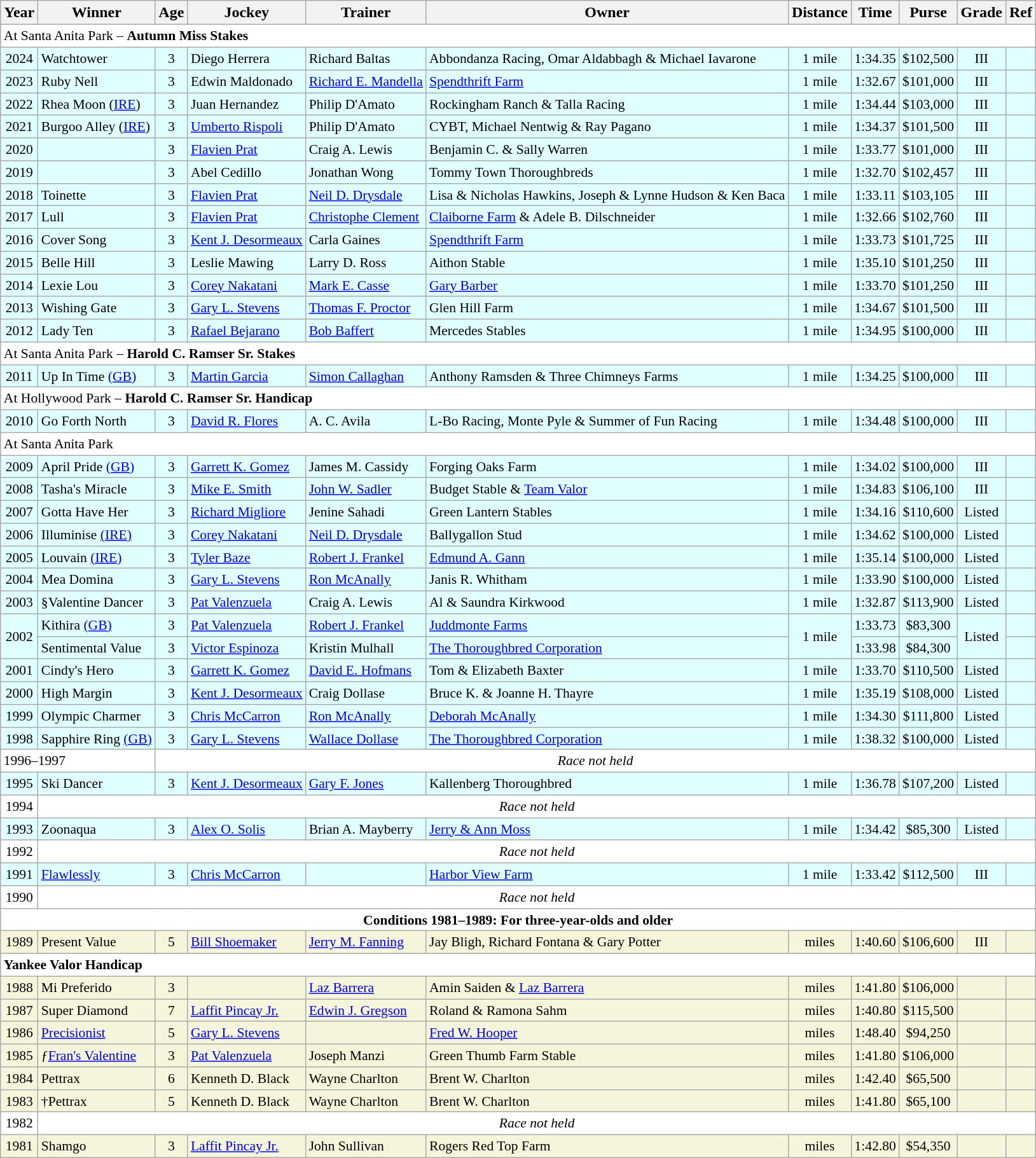<table class="wikitable sortable">
<tr>
<th>Year</th>
<th>Winner</th>
<th>Age</th>
<th>Jockey</th>
<th>Trainer</th>
<th>Owner</th>
<th>Distance</th>
<th>Time</th>
<th>Purse</th>
<th>Grade</th>
<th>Ref</th>
</tr>
<tr style="font-size:90%; background-color:white">
<td align="left" colspan=11>At Santa Anita Park – <strong>Autumn Miss Stakes</strong></td>
</tr>
<tr style="font-size:90%; background-color:lightcyan">
<td align=center>2024</td>
<td>Watchtower</td>
<td align=center>3</td>
<td>Diego Herrera</td>
<td>Richard Baltas</td>
<td>Abbondanza Racing, Omar Aldabbagh & Michael Iavarone</td>
<td align=center>1 mile</td>
<td align=center>1:34.35</td>
<td align=center>$102,500</td>
<td align=center>III</td>
<td></td>
</tr>
<tr style="font-size:90%; background-color:lightcyan">
<td align=center>2023</td>
<td>Ruby Nell</td>
<td align=center>3</td>
<td>Edwin Maldonado</td>
<td><a href='#'>Richard E. Mandella</a></td>
<td><a href='#'>Spendthrift Farm</a></td>
<td align=center>1 mile</td>
<td align=center>1:32.67</td>
<td align=center>$101,000</td>
<td align=center>III</td>
<td></td>
</tr>
<tr style="font-size:90%; background-color:lightcyan">
<td align=center>2022</td>
<td>Rhea Moon (<a href='#'>IRE</a>)</td>
<td align=center>3</td>
<td>Juan Hernandez</td>
<td>Philip D'Amato</td>
<td>Rockingham Ranch & Talla Racing</td>
<td align=center>1 mile</td>
<td align=center>1:34.44</td>
<td align=center>$103,000</td>
<td align=center>III</td>
<td></td>
</tr>
<tr style="font-size:90%; background-color:lightcyan">
<td align=center>2021</td>
<td>Burgoo Alley (<a href='#'>IRE</a>)</td>
<td align=center>3</td>
<td><a href='#'>Umberto Rispoli</a></td>
<td>Philip D'Amato</td>
<td>CYBT, Michael Nentwig & Ray Pagano</td>
<td align=center>1 mile</td>
<td align=center>1:34.37</td>
<td align=center>$101,500</td>
<td align=center>III</td>
<td></td>
</tr>
<tr style="font-size:90%; background-color:lightcyan">
<td align=center>2020</td>
<td></td>
<td align=center>3</td>
<td><a href='#'>Flavien Prat</a></td>
<td>Craig A. Lewis</td>
<td>Benjamin C. & Sally Warren</td>
<td align=center>1 mile</td>
<td align=center>1:33.77</td>
<td align=center>$101,000</td>
<td align=center>III</td>
<td></td>
</tr>
<tr style="font-size:90%; background-color:lightcyan">
<td align=center>2019</td>
<td></td>
<td align=center>3</td>
<td>Abel Cedillo</td>
<td>Jonathan Wong</td>
<td>Tommy Town Thoroughbreds</td>
<td align=center>1 mile</td>
<td align=center>1:32.70</td>
<td align=center>$102,457</td>
<td align=center>III</td>
<td></td>
</tr>
<tr style="font-size:90%; background-color:lightcyan">
<td align=center>2018</td>
<td>Toinette</td>
<td align=center>3</td>
<td><a href='#'>Flavien Prat</a></td>
<td><a href='#'>Neil D. Drysdale</a></td>
<td>Lisa & Nicholas Hawkins, Joseph & Lynne Hudson & Ken Baca</td>
<td align=center>1 mile</td>
<td align=center>1:33.11</td>
<td align=center>$103,105</td>
<td align=center>III</td>
<td></td>
</tr>
<tr style="font-size:90%; background-color:lightcyan">
<td align=center>2017</td>
<td>Lull</td>
<td align=center>3</td>
<td><a href='#'>Flavien Prat</a></td>
<td><a href='#'>Christophe Clement</a></td>
<td><a href='#'>Claiborne Farm</a> & Adele B. Dilschneider</td>
<td align=center>1 mile</td>
<td align=center>1:32.66</td>
<td align=center>$102,760</td>
<td align=center>III</td>
<td></td>
</tr>
<tr style="font-size:90%; background-color:lightcyan">
<td align=center>2016</td>
<td>Cover Song</td>
<td align=center>3</td>
<td><a href='#'>Kent J. Desormeaux</a></td>
<td>Carla Gaines</td>
<td><a href='#'>Spendthrift Farm</a></td>
<td align=center>1 mile</td>
<td align=center>1:33.73</td>
<td align=center>$101,725</td>
<td align=center>III</td>
<td></td>
</tr>
<tr style="font-size:90%; background-color:lightcyan">
<td align=center>2015</td>
<td>Belle Hill</td>
<td align=center>3</td>
<td>Leslie Mawing</td>
<td>Larry D. Ross</td>
<td>Aithon Stable</td>
<td align=center>1 mile</td>
<td align=center>1:35.10</td>
<td align=center>$101,250</td>
<td align=center>III</td>
<td></td>
</tr>
<tr style="font-size:90%; background-color:lightcyan">
<td align=center>2014</td>
<td>Lexie Lou</td>
<td align=center>3</td>
<td><a href='#'>Corey Nakatani</a></td>
<td><a href='#'>Mark E. Casse</a></td>
<td><a href='#'>Gary Barber</a></td>
<td align=center>1 mile</td>
<td align=center>1:33.70</td>
<td align=center>$101,250</td>
<td align=center>III</td>
<td></td>
</tr>
<tr style="font-size:90%; background-color:lightcyan">
<td align=center>2013</td>
<td>Wishing Gate</td>
<td align=center>3</td>
<td><a href='#'>Gary L. Stevens</a></td>
<td><a href='#'>Thomas F. Proctor</a></td>
<td>Glen Hill Farm</td>
<td align=center>1 mile</td>
<td align=center>1:34.67</td>
<td align=center>$101,500</td>
<td align=center>III</td>
<td></td>
</tr>
<tr style="font-size:90%; background-color:lightcyan">
<td align=center>2012</td>
<td>Lady Ten</td>
<td align=center>3</td>
<td><a href='#'>Rafael Bejarano</a></td>
<td><a href='#'>Bob Baffert</a></td>
<td>Mercedes Stables</td>
<td align=center>1 mile</td>
<td align=center>1:34.95</td>
<td align=center>$100,000</td>
<td align=center>III</td>
<td></td>
</tr>
<tr style="font-size:90%; background-color:white">
<td align="left" colspan=11>At Santa Anita Park – <strong>Harold C. Ramser Sr. Stakes</strong></td>
</tr>
<tr style="font-size:90%; background-color:lightcyan">
<td align=center>2011</td>
<td>Up In Time <a href='#'>(GB)</a></td>
<td align=center>3</td>
<td><a href='#'>Martin Garcia</a></td>
<td><a href='#'>Simon Callaghan</a></td>
<td>Anthony Ramsden & Three Chimneys Farms</td>
<td align=center>1 mile</td>
<td align=center>1:34.25</td>
<td align=center>$100,000</td>
<td align=center>III</td>
<td></td>
</tr>
<tr style="font-size:90%; background-color:white">
<td align="left" colspan=11>At Hollywood Park – <strong>Harold C. Ramser Sr. Handicap </strong></td>
</tr>
<tr style="font-size:90%; background-color:lightcyan">
<td align=center>2010</td>
<td>Go Forth North</td>
<td align=center>3</td>
<td><a href='#'>David R. Flores</a></td>
<td>A. C. Avila</td>
<td>L-Bo Racing, Monte Pyle & Summer of Fun Racing</td>
<td align=center>1 mile</td>
<td align=center>1:34.48</td>
<td align=center>$100,000</td>
<td align=center>III</td>
<td></td>
</tr>
<tr style="font-size:90%; background-color:white">
<td align="left" colspan=11>At Santa Anita Park</td>
</tr>
<tr style="font-size:90%; background-color:lightcyan">
<td align=center>2009</td>
<td>April Pride <a href='#'>(GB)</a></td>
<td align=center>3</td>
<td><a href='#'>Garrett K. Gomez</a></td>
<td>James M. Cassidy</td>
<td>Forging Oaks Farm</td>
<td align=center>1 mile</td>
<td align=center>1:34.02</td>
<td align=center>$100,000</td>
<td align=center>III</td>
<td></td>
</tr>
<tr style="font-size:90%; background-color:lightcyan">
<td align=center>2008</td>
<td>Tasha's Miracle</td>
<td align=center>3</td>
<td><a href='#'>Mike E. Smith</a></td>
<td><a href='#'>John W. Sadler</a></td>
<td>Budget Stable & <a href='#'>Team Valor</a></td>
<td align=center>1 mile</td>
<td align=center>1:34.83</td>
<td align=center>$106,100</td>
<td align=center>III</td>
<td></td>
</tr>
<tr style="font-size:90%; background-color:lightcyan">
<td align=center>2007</td>
<td>Gotta Have Her</td>
<td align=center>3</td>
<td><a href='#'>Richard Migliore</a></td>
<td>Jenine Sahadi</td>
<td>Green Lantern Stables</td>
<td align=center>1 mile</td>
<td align=center>1:34.16</td>
<td align=center>$110,600</td>
<td align=center>Listed</td>
<td></td>
</tr>
<tr style="font-size:90%; background-color:lightcyan">
<td align=center>2006</td>
<td>Illuminise <a href='#'>(IRE)</a></td>
<td align=center>3</td>
<td><a href='#'>Corey Nakatani</a></td>
<td><a href='#'>Neil D. Drysdale</a></td>
<td>Ballygallon Stud</td>
<td align=center>1 mile</td>
<td align=center>1:34.62</td>
<td align=center>$100,000</td>
<td align=center>Listed</td>
<td></td>
</tr>
<tr style="font-size:90%; background-color:lightcyan">
<td align=center>2005</td>
<td>Louvain <a href='#'>(IRE)</a></td>
<td align=center>3</td>
<td><a href='#'>Tyler Baze</a></td>
<td><a href='#'>Robert J. Frankel</a></td>
<td><a href='#'>Edmund A. Gann</a></td>
<td align=center>1 mile</td>
<td align=center>1:35.14</td>
<td align=center>$100,000</td>
<td align=center>Listed</td>
<td></td>
</tr>
<tr style="font-size:90%; background-color:lightcyan">
<td align=center>2004</td>
<td>Mea Domina</td>
<td align=center>3</td>
<td><a href='#'>Gary L. Stevens</a></td>
<td><a href='#'>Ron McAnally</a></td>
<td>Janis R. Whitham</td>
<td align=center>1 mile</td>
<td align=center>1:33.90</td>
<td align=center>$100,000</td>
<td align=center>Listed</td>
<td></td>
</tr>
<tr style="font-size:90%; background-color:lightcyan">
<td align=center>2003</td>
<td>§Valentine Dancer</td>
<td align=center>3</td>
<td><a href='#'>Pat Valenzuela</a></td>
<td>Craig A. Lewis</td>
<td>Al & Saundra Kirkwood</td>
<td align=center>1 mile</td>
<td align=center>1:32.87</td>
<td align=center>$113,900</td>
<td align=center>Listed</td>
<td></td>
</tr>
<tr style="font-size:90%; background-color:lightcyan">
<td align=center rowspan=2>2002</td>
<td>Kithira <a href='#'>(GB)</a></td>
<td align=center>3</td>
<td><a href='#'>Pat Valenzuela</a></td>
<td><a href='#'>Robert J. Frankel</a></td>
<td><a href='#'>Juddmonte Farms</a></td>
<td align=center rowspan=2>1 mile</td>
<td align=center>1:33.73</td>
<td align=center>$83,300</td>
<td align=center rowspan=2>Listed</td>
<td></td>
</tr>
<tr style="font-size:90%; background-color:lightcyan">
<td>Sentimental Value</td>
<td align=center>3</td>
<td><a href='#'>Victor Espinoza</a></td>
<td>Kristin Mulhall</td>
<td><a href='#'>The Thoroughbred Corporation</a></td>
<td align=center>1:33.98</td>
<td align=center>$84,300</td>
<td></td>
</tr>
<tr style="font-size:90%; background-color:lightcyan">
<td align=center>2001</td>
<td>Cindy's Hero</td>
<td align=center>3</td>
<td><a href='#'>Garrett K. Gomez</a></td>
<td><a href='#'>David E. Hofmans</a></td>
<td>Tom & Elizabeth Baxter</td>
<td align=center>1 mile</td>
<td align=center>1:33.70</td>
<td align=center>$110,500</td>
<td align=center>Listed</td>
<td></td>
</tr>
<tr style="font-size:90%; background-color:lightcyan">
<td align=center>2000</td>
<td>High Margin</td>
<td align=center>3</td>
<td><a href='#'>Kent J. Desormeaux</a></td>
<td>Craig Dollase</td>
<td>Bruce K. & Joanne H. Thayre</td>
<td align=center>1 mile</td>
<td align=center>1:35.19</td>
<td align=center>$108,000</td>
<td align=center>Listed</td>
<td></td>
</tr>
<tr style="font-size:90%; background-color:lightcyan">
<td align=center>1999</td>
<td>Olympic Charmer</td>
<td align=center>3</td>
<td><a href='#'>Chris McCarron</a></td>
<td><a href='#'>Ron McAnally</a></td>
<td><a href='#'>Deborah McAnally</a></td>
<td align=center>1 mile</td>
<td align=center>1:34.30</td>
<td align=center>$111,800</td>
<td align=center>Listed</td>
<td></td>
</tr>
<tr style="font-size:90%; background-color:lightcyan">
<td align=center>1998</td>
<td>Sapphire Ring <a href='#'>(GB)</a></td>
<td align=center>3</td>
<td><a href='#'>Gary L. Stevens</a></td>
<td><a href='#'>Wallace Dollase</a></td>
<td><a href='#'>The Thoroughbred Corporation</a></td>
<td align=center>1 mile</td>
<td align=center>1:38.32</td>
<td align=center>$100,000</td>
<td align=center>Listed</td>
<td></td>
</tr>
<tr style="font-size:90%; background-color:white">
<td align="left" colspan=2>1996–1997</td>
<td align="center" colspan=9><em>Race not held</em></td>
</tr>
<tr style="font-size:90%; background-color:lightcyan">
<td align=center>1995</td>
<td>Ski Dancer</td>
<td align=center>3</td>
<td><a href='#'>Kent J. Desormeaux</a></td>
<td><a href='#'>Gary F. Jones</a></td>
<td>Kallenberg Thoroughbred</td>
<td align=center>1 mile</td>
<td align=center>1:36.78</td>
<td align=center>$107,200</td>
<td align=center>Listed</td>
<td></td>
</tr>
<tr style="font-size:90%; background-color:white">
<td align="center">1994</td>
<td align="center" colspan=10><em>Race not held</em></td>
</tr>
<tr style="font-size:90%; background-color:lightcyan">
<td align=center>1993</td>
<td>Zoonaqua</td>
<td align=center>3</td>
<td><a href='#'>Alex O. Solis</a></td>
<td>Brian A. Mayberry</td>
<td><a href='#'>Jerry & Ann Moss</a></td>
<td align=center>1 mile</td>
<td align=center>1:34.42</td>
<td align=center>$85,300</td>
<td align=center>Listed</td>
<td></td>
</tr>
<tr style="font-size:90%; background-color:white">
<td align="center">1992</td>
<td align="center" colspan=10><em>Race not held</em></td>
</tr>
<tr style="font-size:90%; background-color:lightcyan">
<td align=center>1991</td>
<td><a href='#'>Flawlessly</a></td>
<td align=center>3</td>
<td><a href='#'>Chris McCarron</a></td>
<td></td>
<td><a href='#'>Harbor View Farm</a></td>
<td align=center>1 mile</td>
<td align=center>1:33.42</td>
<td align=center>$112,500</td>
<td align=center>III</td>
<td></td>
</tr>
<tr style="font-size:90%; background-color:white">
<td align="center">1990</td>
<td align="center" colspan=10><em>Race not held</em></td>
</tr>
<tr style="font-size:90%; background-color:white">
<td align="center" colspan=11><strong>Conditions 1981–1989: For three-year-olds and older</strong></td>
</tr>
<tr style="font-size:90%; background-color:beige">
<td align=center>1989</td>
<td>Present Value</td>
<td align=center>5</td>
<td><a href='#'>Bill Shoemaker</a></td>
<td><a href='#'>Jerry M. Fanning</a></td>
<td>Jay Bligh, Richard Fontana & Gary Potter</td>
<td align=center> miles</td>
<td align=center>1:40.60</td>
<td align=center>$106,600</td>
<td align=center>III</td>
<td></td>
</tr>
<tr style="font-size:90%; background-color:white">
<td align="left" colspan=11><strong>Yankee Valor Handicap</strong></td>
</tr>
<tr style="font-size:90%; background-color:beige">
<td align=center>1988</td>
<td>Mi Preferido</td>
<td align=center>3</td>
<td></td>
<td><a href='#'>Laz Barrera</a></td>
<td>Amin Saiden & <a href='#'>Laz Barrera</a></td>
<td align=center> miles</td>
<td align=center>1:41.80</td>
<td align=center>$106,000</td>
<td align=center></td>
<td></td>
</tr>
<tr style="font-size:90%; background-color:beige">
<td align=center>1987</td>
<td>Super Diamond</td>
<td align=center>7</td>
<td><a href='#'>Laffit Pincay Jr.</a></td>
<td><a href='#'>Edwin J. Gregson</a></td>
<td>Roland & Ramona Sahm</td>
<td align=center> miles</td>
<td align=center>1:40.80</td>
<td align=center>$115,500</td>
<td align=center></td>
<td></td>
</tr>
<tr style="font-size:90%; background-color:beige">
<td align=center>1986</td>
<td><a href='#'>Precisionist</a></td>
<td align=center>5</td>
<td><a href='#'>Gary L. Stevens</a></td>
<td></td>
<td><a href='#'>Fred W. Hooper</a></td>
<td align=center> miles</td>
<td align=center>1:48.40</td>
<td align=center>$94,250</td>
<td align=center></td>
<td></td>
</tr>
<tr style="font-size:90%; background-color:beige">
<td align=center>1985</td>
<td>ƒ<a href='#'>Fran's Valentine</a></td>
<td align=center>3</td>
<td><a href='#'>Pat Valenzuela</a></td>
<td>Joseph Manzi</td>
<td>Green Thumb Farm Stable</td>
<td align=center> miles</td>
<td align=center>1:41.80</td>
<td align=center>$106,000</td>
<td align=center></td>
<td></td>
</tr>
<tr style="font-size:90%; background-color:beige">
<td align=center>1984</td>
<td>Pettrax</td>
<td align=center>6</td>
<td>Kenneth D. Black</td>
<td>Wayne Charlton</td>
<td>Brent W. Charlton</td>
<td align=center> miles</td>
<td align=center>1:42.40</td>
<td align=center>$65,500</td>
<td align=center></td>
<td></td>
</tr>
<tr style="font-size:90%; background-color:beige">
<td align=center>1983</td>
<td>†Pettrax</td>
<td align=center>5</td>
<td>Kenneth D. Black</td>
<td>Wayne Charlton</td>
<td>Brent W. Charlton</td>
<td align=center> miles</td>
<td align=center>1:41.80</td>
<td align=center>$65,100</td>
<td align=center></td>
<td></td>
</tr>
<tr style="font-size:90%; background-color:white">
<td align="center">1982</td>
<td align="center" colspan=10><em>Race not held</em></td>
</tr>
<tr style="font-size:90%; background-color:beige">
<td align=center>1981</td>
<td>Shamgo</td>
<td align=center>3</td>
<td><a href='#'>Laffit Pincay Jr.</a></td>
<td>John Sullivan</td>
<td>Rogers Red Top Farm</td>
<td align=center> miles</td>
<td align=center>1:42.80</td>
<td align=center>$54,350</td>
<td align=center></td>
<td></td>
</tr>
</table>
